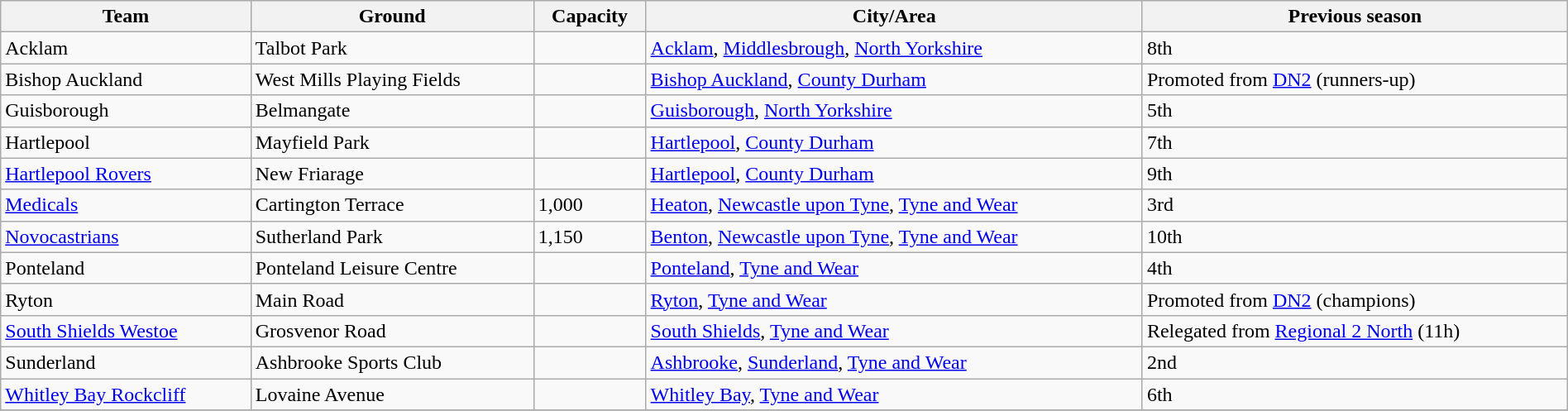<table class="wikitable sortable" width=100%>
<tr>
<th>Team</th>
<th>Ground</th>
<th>Capacity</th>
<th>City/Area</th>
<th>Previous season</th>
</tr>
<tr>
<td>Acklam</td>
<td>Talbot Park</td>
<td></td>
<td><a href='#'>Acklam</a>, <a href='#'>Middlesbrough</a>, <a href='#'>North Yorkshire</a></td>
<td>8th</td>
</tr>
<tr>
<td>Bishop Auckland</td>
<td>West Mills Playing Fields</td>
<td></td>
<td><a href='#'>Bishop Auckland</a>, <a href='#'>County Durham</a></td>
<td>Promoted from <a href='#'>DN2</a> (runners-up)</td>
</tr>
<tr>
<td>Guisborough</td>
<td>Belmangate</td>
<td></td>
<td><a href='#'>Guisborough</a>, <a href='#'>North Yorkshire</a></td>
<td>5th</td>
</tr>
<tr>
<td>Hartlepool</td>
<td>Mayfield Park</td>
<td></td>
<td><a href='#'>Hartlepool</a>, <a href='#'>County Durham</a></td>
<td>7th</td>
</tr>
<tr>
<td><a href='#'>Hartlepool Rovers</a></td>
<td>New Friarage</td>
<td></td>
<td><a href='#'>Hartlepool</a>, <a href='#'>County Durham</a></td>
<td>9th</td>
</tr>
<tr>
<td><a href='#'>Medicals</a></td>
<td>Cartington Terrace</td>
<td>1,000</td>
<td><a href='#'>Heaton</a>, <a href='#'>Newcastle upon Tyne</a>, <a href='#'>Tyne and Wear</a></td>
<td>3rd</td>
</tr>
<tr>
<td><a href='#'>Novocastrians</a></td>
<td>Sutherland Park</td>
<td>1,150</td>
<td><a href='#'>Benton</a>, <a href='#'>Newcastle upon Tyne</a>, <a href='#'>Tyne and Wear</a></td>
<td>10th</td>
</tr>
<tr>
<td>Ponteland</td>
<td>Ponteland Leisure Centre</td>
<td></td>
<td><a href='#'>Ponteland</a>, <a href='#'>Tyne and Wear</a></td>
<td>4th</td>
</tr>
<tr>
<td>Ryton</td>
<td>Main Road</td>
<td></td>
<td><a href='#'>Ryton</a>, <a href='#'>Tyne and Wear</a></td>
<td>Promoted from <a href='#'>DN2</a> (champions)</td>
</tr>
<tr>
<td><a href='#'>South Shields Westoe</a></td>
<td>Grosvenor Road</td>
<td></td>
<td><a href='#'>South Shields</a>, <a href='#'>Tyne and Wear</a></td>
<td>Relegated from <a href='#'>Regional 2 North</a> (11h)</td>
</tr>
<tr>
<td>Sunderland</td>
<td>Ashbrooke Sports Club</td>
<td></td>
<td><a href='#'>Ashbrooke</a>, <a href='#'>Sunderland</a>, <a href='#'>Tyne and Wear</a></td>
<td>2nd</td>
</tr>
<tr>
<td><a href='#'>Whitley Bay Rockcliff</a></td>
<td>Lovaine Avenue</td>
<td></td>
<td><a href='#'>Whitley Bay</a>, <a href='#'>Tyne and Wear</a></td>
<td>6th</td>
</tr>
<tr>
</tr>
</table>
